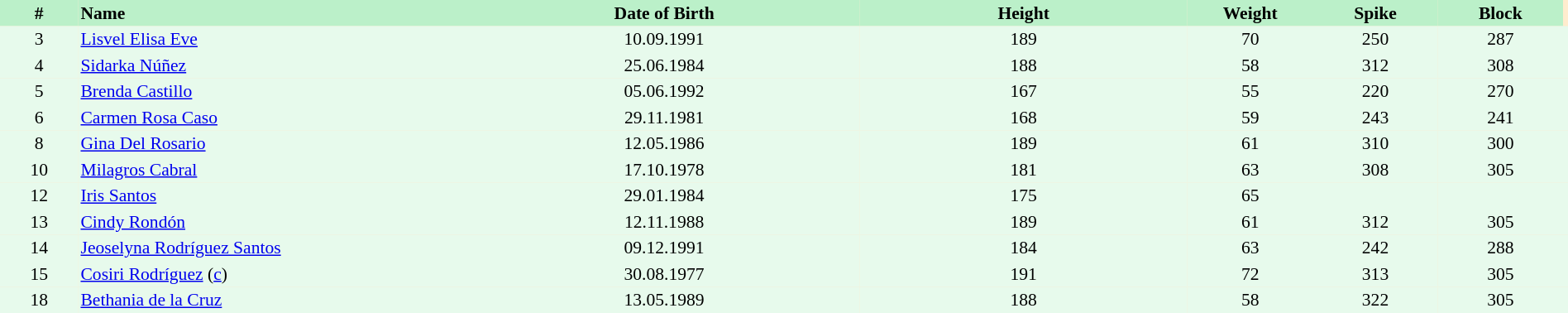<table border=0 cellpadding=2 cellspacing=0  |- bgcolor=#FFECCE style="text-align:center; font-size:90%;" width=100%>
<tr bgcolor=#BBF0C9>
<th width=5%>#</th>
<th width=25% align=left>Name</th>
<th width=25%>Date of Birth</th>
<th width=21%>Height</th>
<th width=8%>Weight</th>
<th width=8%>Spike</th>
<th width=8%>Block</th>
</tr>
<tr bgcolor=#E7FAEC>
<td>3</td>
<td align=left><a href='#'>Lisvel Elisa Eve</a></td>
<td>10.09.1991</td>
<td>189</td>
<td>70</td>
<td>250</td>
<td>287</td>
<td></td>
</tr>
<tr bgcolor=#E7FAEC>
<td>4</td>
<td align=left><a href='#'>Sidarka Núñez</a></td>
<td>25.06.1984</td>
<td>188</td>
<td>58</td>
<td>312</td>
<td>308</td>
<td></td>
</tr>
<tr bgcolor=#E7FAEC>
<td>5</td>
<td align=left><a href='#'>Brenda Castillo</a></td>
<td>05.06.1992</td>
<td>167</td>
<td>55</td>
<td>220</td>
<td>270</td>
<td></td>
</tr>
<tr bgcolor=#E7FAEC>
<td>6</td>
<td align=left><a href='#'>Carmen Rosa Caso</a></td>
<td>29.11.1981</td>
<td>168</td>
<td>59</td>
<td>243</td>
<td>241</td>
<td></td>
</tr>
<tr bgcolor=#E7FAEC>
<td>8</td>
<td align=left><a href='#'>Gina Del Rosario</a></td>
<td>12.05.1986</td>
<td>189</td>
<td>61</td>
<td>310</td>
<td>300</td>
<td></td>
</tr>
<tr bgcolor=#E7FAEC>
<td>10</td>
<td align=left><a href='#'>Milagros Cabral</a></td>
<td>17.10.1978</td>
<td>181</td>
<td>63</td>
<td>308</td>
<td>305</td>
<td></td>
</tr>
<tr bgcolor=#E7FAEC>
<td>12</td>
<td align=left><a href='#'>Iris Santos</a></td>
<td>29.01.1984</td>
<td>175</td>
<td>65</td>
<td></td>
<td></td>
<td></td>
</tr>
<tr bgcolor=#E7FAEC>
<td>13</td>
<td align=left><a href='#'>Cindy Rondón</a></td>
<td>12.11.1988</td>
<td>189</td>
<td>61</td>
<td>312</td>
<td>305</td>
<td></td>
</tr>
<tr bgcolor=#E7FAEC>
<td>14</td>
<td align=left><a href='#'>Jeoselyna Rodríguez Santos</a></td>
<td>09.12.1991</td>
<td>184</td>
<td>63</td>
<td>242</td>
<td>288</td>
<td></td>
</tr>
<tr bgcolor=#E7FAEC>
<td>15</td>
<td align=left><a href='#'>Cosiri Rodríguez</a> (<a href='#'>c</a>)</td>
<td>30.08.1977</td>
<td>191</td>
<td>72</td>
<td>313</td>
<td>305</td>
<td></td>
</tr>
<tr bgcolor=#E7FAEC>
<td>18</td>
<td align=left><a href='#'>Bethania de la Cruz</a></td>
<td>13.05.1989</td>
<td>188</td>
<td>58</td>
<td>322</td>
<td>305</td>
<td></td>
</tr>
</table>
